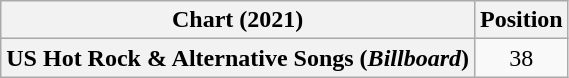<table class="wikitable plainrowheaders" style="text-align:center">
<tr>
<th scope="col">Chart (2021)</th>
<th scope="col">Position</th>
</tr>
<tr>
<th scope="row">US Hot Rock & Alternative Songs (<em>Billboard</em>)</th>
<td>38</td>
</tr>
</table>
